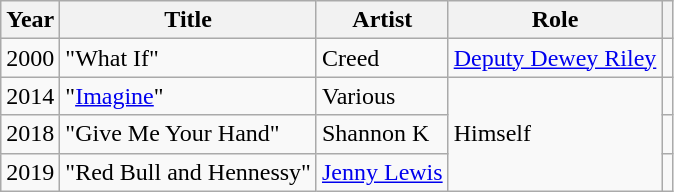<table class="wikitable">
<tr>
<th>Year</th>
<th>Title</th>
<th>Artist</th>
<th>Role</th>
<th></th>
</tr>
<tr>
<td>2000</td>
<td>"What If"</td>
<td>Creed</td>
<td><a href='#'>Deputy Dewey Riley</a></td>
<td></td>
</tr>
<tr>
<td>2014</td>
<td>"<a href='#'>Imagine</a>" </td>
<td>Various</td>
<td rowspan="3">Himself</td>
<td style="text-align: center;"></td>
</tr>
<tr>
<td>2018</td>
<td>"Give Me Your Hand"</td>
<td>Shannon K</td>
<td></td>
</tr>
<tr>
<td>2019</td>
<td>"Red Bull and Hennessy"</td>
<td><a href='#'>Jenny Lewis</a></td>
<td></td>
</tr>
</table>
